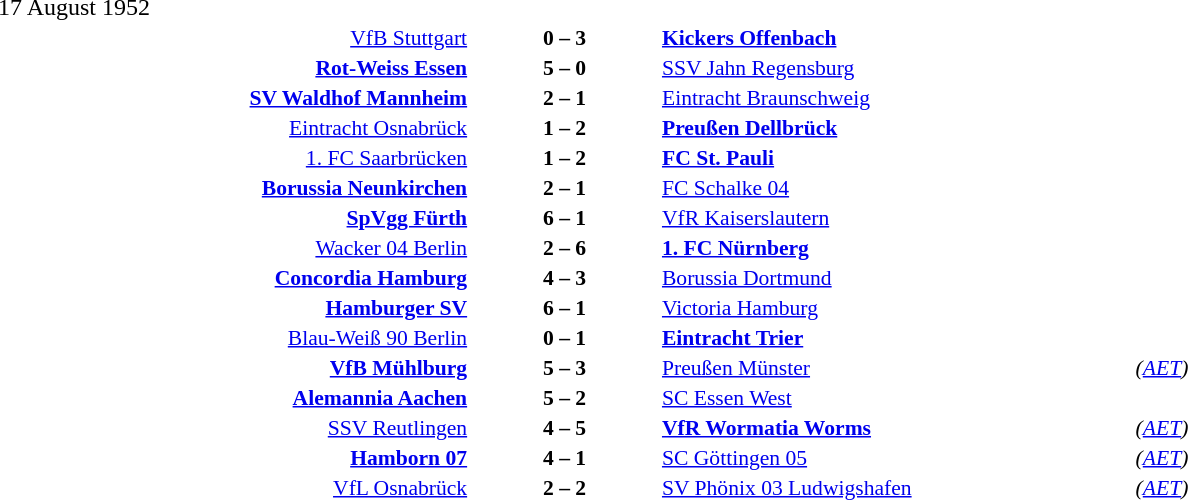<table width=100% cellspacing=1>
<tr>
<th width=25%></th>
<th width=10%></th>
<th width=25%></th>
<th></th>
</tr>
<tr>
<td>17 August 1952</td>
</tr>
<tr style=font-size:90%>
<td align=right><a href='#'>VfB Stuttgart</a></td>
<td align=center><strong>0 – 3</strong></td>
<td><strong><a href='#'>Kickers Offenbach</a></strong></td>
</tr>
<tr style=font-size:90%>
<td align=right><strong><a href='#'>Rot-Weiss Essen</a></strong></td>
<td align=center><strong>5 – 0</strong></td>
<td><a href='#'>SSV Jahn Regensburg</a></td>
</tr>
<tr style=font-size:90%>
<td align=right><strong><a href='#'>SV Waldhof Mannheim</a></strong></td>
<td align=center><strong>2 – 1</strong></td>
<td><a href='#'>Eintracht Braunschweig</a></td>
</tr>
<tr style=font-size:90%>
<td align=right><a href='#'>Eintracht Osnabrück</a></td>
<td align=center><strong>1 – 2</strong></td>
<td><strong><a href='#'>Preußen Dellbrück</a></strong></td>
</tr>
<tr style=font-size:90%>
<td align=right><a href='#'>1. FC Saarbrücken</a></td>
<td align=center><strong>1 – 2</strong></td>
<td><strong><a href='#'>FC St. Pauli</a></strong></td>
</tr>
<tr style=font-size:90%>
<td align=right><strong><a href='#'>Borussia Neunkirchen</a></strong></td>
<td align=center><strong>2 – 1</strong></td>
<td><a href='#'>FC Schalke 04</a></td>
</tr>
<tr style=font-size:90%>
<td align=right><strong><a href='#'>SpVgg Fürth</a></strong></td>
<td align=center><strong>6 – 1</strong></td>
<td><a href='#'>VfR Kaiserslautern</a></td>
</tr>
<tr style=font-size:90%>
<td align=right><a href='#'>Wacker 04 Berlin</a></td>
<td align=center><strong>2 – 6</strong></td>
<td><strong><a href='#'>1. FC Nürnberg</a></strong></td>
</tr>
<tr style=font-size:90%>
<td align=right><strong><a href='#'>Concordia Hamburg</a></strong></td>
<td align=center><strong>4 – 3</strong></td>
<td><a href='#'>Borussia Dortmund</a></td>
</tr>
<tr style=font-size:90%>
<td align=right><strong><a href='#'>Hamburger SV</a></strong></td>
<td align=center><strong>6 – 1</strong></td>
<td><a href='#'>Victoria Hamburg</a></td>
</tr>
<tr style=font-size:90%>
<td align=right><a href='#'>Blau-Weiß 90 Berlin</a></td>
<td align=center><strong>0 – 1</strong></td>
<td><strong><a href='#'>Eintracht Trier</a></strong></td>
</tr>
<tr style=font-size:90%>
<td align=right><strong><a href='#'>VfB Mühlburg</a></strong></td>
<td align=center><strong>5 – 3</strong></td>
<td><a href='#'>Preußen Münster</a></td>
<td><em>(<a href='#'>AET</a>)</em></td>
</tr>
<tr style=font-size:90%>
<td align=right><strong><a href='#'>Alemannia Aachen</a></strong></td>
<td align=center><strong>5 – 2</strong></td>
<td><a href='#'>SC Essen West</a></td>
</tr>
<tr style=font-size:90%>
<td align=right><a href='#'>SSV Reutlingen</a></td>
<td align=center><strong>4 – 5</strong></td>
<td><strong><a href='#'>VfR Wormatia Worms</a></strong></td>
<td><em>(<a href='#'>AET</a>)</em></td>
</tr>
<tr style=font-size:90%>
<td align=right><strong><a href='#'>Hamborn 07</a></strong></td>
<td align=center><strong>4 – 1</strong></td>
<td><a href='#'>SC Göttingen 05</a></td>
<td><em>(<a href='#'>AET</a>)</em></td>
</tr>
<tr style=font-size:90%>
<td align=right><a href='#'>VfL Osnabrück</a></td>
<td align=center><strong>2 – 2</strong></td>
<td><a href='#'>SV Phönix 03 Ludwigshafen</a></td>
<td><em>(<a href='#'>AET</a>)</em></td>
</tr>
</table>
